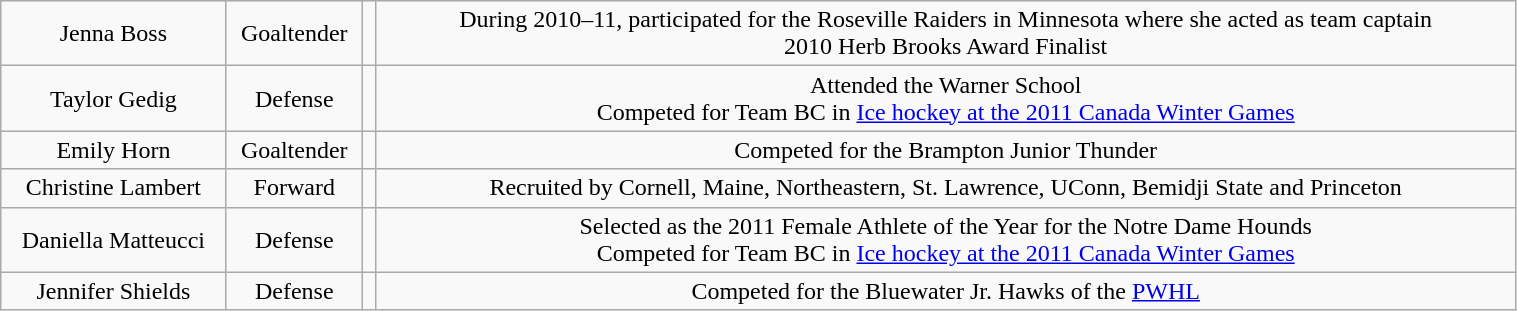<table class="wikitable" style="width:80%;">
<tr style="text-align:center;" bgcolor="">
<td>Jenna Boss</td>
<td>Goaltender</td>
<td></td>
<td>During 2010–11, participated for the Roseville Raiders in Minnesota where she acted as team captain<br>2010 Herb Brooks Award Finalist</td>
</tr>
<tr style="text-align:center;" bgcolor="">
<td>Taylor Gedig</td>
<td>Defense</td>
<td></td>
<td>Attended the Warner School<br>Competed for Team BC in <a href='#'>Ice hockey at the 2011 Canada Winter Games</a></td>
</tr>
<tr style="text-align:center;" bgcolor="">
<td>Emily Horn</td>
<td>Goaltender</td>
<td></td>
<td>Competed for the Brampton Junior Thunder</td>
</tr>
<tr style="text-align:center;" bgcolor="">
<td>Christine Lambert</td>
<td>Forward</td>
<td></td>
<td>Recruited by Cornell, Maine, Northeastern, St. Lawrence, UConn, Bemidji State and Princeton</td>
</tr>
<tr style="text-align:center;" bgcolor="">
<td>Daniella Matteucci</td>
<td>Defense</td>
<td></td>
<td>Selected as the 2011 Female Athlete of the Year for the Notre Dame Hounds<br>Competed for Team BC in <a href='#'>Ice hockey at the 2011 Canada Winter Games</a></td>
</tr>
<tr style="text-align:center;" bgcolor="">
<td>Jennifer Shields</td>
<td>Defense</td>
<td></td>
<td>Competed for the Bluewater Jr. Hawks of the <a href='#'>PWHL</a></td>
</tr>
</table>
